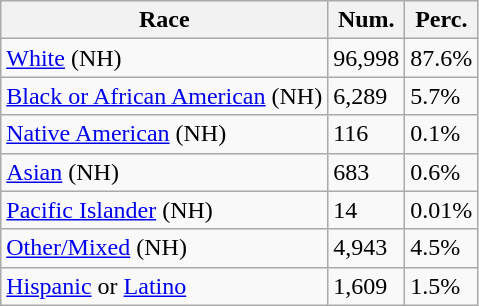<table class="wikitable">
<tr>
<th>Race</th>
<th>Num.</th>
<th>Perc.</th>
</tr>
<tr>
<td><a href='#'>White</a> (NH)</td>
<td>96,998</td>
<td>87.6%</td>
</tr>
<tr>
<td><a href='#'>Black or African American</a> (NH)</td>
<td>6,289</td>
<td>5.7%</td>
</tr>
<tr>
<td><a href='#'>Native American</a> (NH)</td>
<td>116</td>
<td>0.1%</td>
</tr>
<tr>
<td><a href='#'>Asian</a> (NH)</td>
<td>683</td>
<td>0.6%</td>
</tr>
<tr>
<td><a href='#'>Pacific Islander</a> (NH)</td>
<td>14</td>
<td>0.01%</td>
</tr>
<tr>
<td><a href='#'>Other/Mixed</a> (NH)</td>
<td>4,943</td>
<td>4.5%</td>
</tr>
<tr>
<td><a href='#'>Hispanic</a> or <a href='#'>Latino</a></td>
<td>1,609</td>
<td>1.5%</td>
</tr>
</table>
